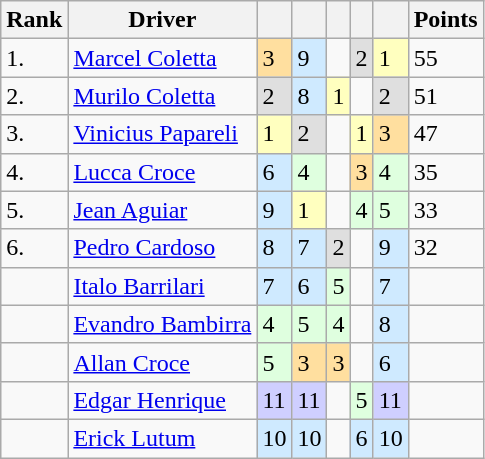<table class="wikitable">
<tr>
<th>Rank</th>
<th>Driver</th>
<th></th>
<th></th>
<th></th>
<th></th>
<th></th>
<th>Points</th>
</tr>
<tr>
<td>1.</td>
<td> <a href='#'>Marcel Coletta</a></td>
<td style="background-color:#FFDF9F">3</td>
<td style="background-color:#CFEAFF">9</td>
<td></td>
<td style="background-color:#DFDFDF">2</td>
<td style="background-color:#FFFFBF">1</td>
<td>55</td>
</tr>
<tr>
<td>2.</td>
<td> <a href='#'>Murilo Coletta</a></td>
<td style="background-color:#DFDFDF">2</td>
<td style="background-color:#CFEAFF">8</td>
<td style="background-color:#FFFFBF">1</td>
<td></td>
<td style="background-color:#DFDFDF">2</td>
<td>51</td>
</tr>
<tr>
<td>3.</td>
<td> <a href='#'>Vinicius Papareli</a></td>
<td style="background-color:#FFFFBF">1</td>
<td style="background-color:#DFDFDF">2</td>
<td></td>
<td style="background-color:#FFFFBF">1</td>
<td style="background-color:#FFDF9F">3</td>
<td>47</td>
</tr>
<tr>
<td>4.</td>
<td> <a href='#'>Lucca Croce</a></td>
<td style="background-color:#CFEAFF">6</td>
<td style="background-color:#DFFFDF">4</td>
<td></td>
<td style="background-color:#FFDF9F">3</td>
<td style="background-color:#DFFFDF">4</td>
<td>35</td>
</tr>
<tr>
<td>5.</td>
<td> <a href='#'>Jean Aguiar</a></td>
<td style="background-color:#CFEAFF">9</td>
<td style="background-color:#FFFFBF">1</td>
<td></td>
<td style="background-color:#DFFFDF">4</td>
<td style="background-color:#DFFFDF">5</td>
<td>33</td>
</tr>
<tr>
<td>6.</td>
<td> <a href='#'>Pedro Cardoso</a></td>
<td style="background-color:#CFEAFF">8</td>
<td style="background-color:#CFEAFF">7</td>
<td style="background-color:#DFDFDF">2</td>
<td></td>
<td style="background-color:#CFEAFF">9</td>
<td>32</td>
</tr>
<tr>
<td></td>
<td> <a href='#'>Italo Barrilari</a></td>
<td style="background-color:#CFEAFF">7</td>
<td style="background-color:#CFEAFF">6</td>
<td style="background-color:#DFFFDF">5</td>
<td></td>
<td style="background-color:#CFEAFF">7</td>
<td></td>
</tr>
<tr>
<td></td>
<td> <a href='#'>Evandro Bambirra</a></td>
<td style="background-color:#DFFFDF">4</td>
<td style="background-color:#DFFFDF">5</td>
<td style="background-color:#DFFFDF">4</td>
<td></td>
<td style="background-color:#CFEAFF">8</td>
<td></td>
</tr>
<tr>
<td></td>
<td> <a href='#'>Allan Croce</a></td>
<td style="background-color:#DFFFDF">5</td>
<td style="background-color:#FFDF9F">3</td>
<td style="background-color:#FFDF9F">3</td>
<td></td>
<td style="background-color:#CFEAFF">6</td>
<td></td>
</tr>
<tr>
<td></td>
<td> <a href='#'>Edgar Henrique</a></td>
<td style="background-color:#CFCFFF">11</td>
<td style="background-color:#CFCFFF">11</td>
<td></td>
<td style="background-color:#DFFFDF">5</td>
<td style="background-color:#CFCFFF">11</td>
<td></td>
</tr>
<tr>
<td></td>
<td> <a href='#'>Erick Lutum</a></td>
<td style="background-color:#CFEAFF">10</td>
<td style="background-color:#CFEAFF">10</td>
<td></td>
<td style="background-color:#CFEAFF">6</td>
<td style="background-color:#CFEAFF">10</td>
<td></td>
</tr>
</table>
